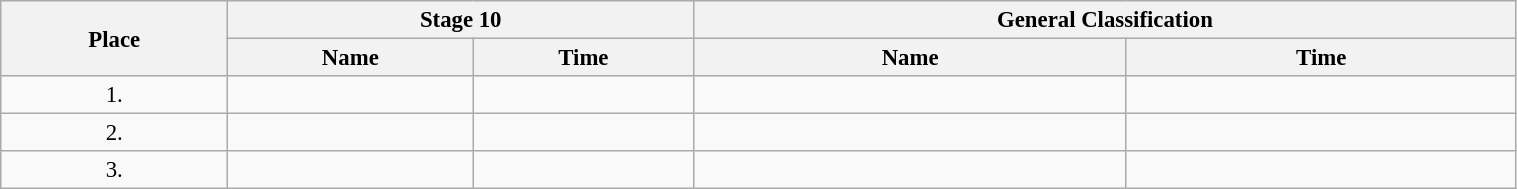<table class=wikitable style="font-size:95%" width="80%">
<tr>
<th rowspan="2">Place</th>
<th colspan="2">Stage 10</th>
<th colspan="2">General Classification</th>
</tr>
<tr>
<th>Name</th>
<th>Time</th>
<th>Name</th>
<th>Time</th>
</tr>
<tr>
<td align="center">1.</td>
<td></td>
<td></td>
<td></td>
<td></td>
</tr>
<tr>
<td align="center">2.</td>
<td></td>
<td></td>
<td></td>
<td></td>
</tr>
<tr>
<td align="center">3.</td>
<td></td>
<td></td>
<td></td>
<td></td>
</tr>
</table>
